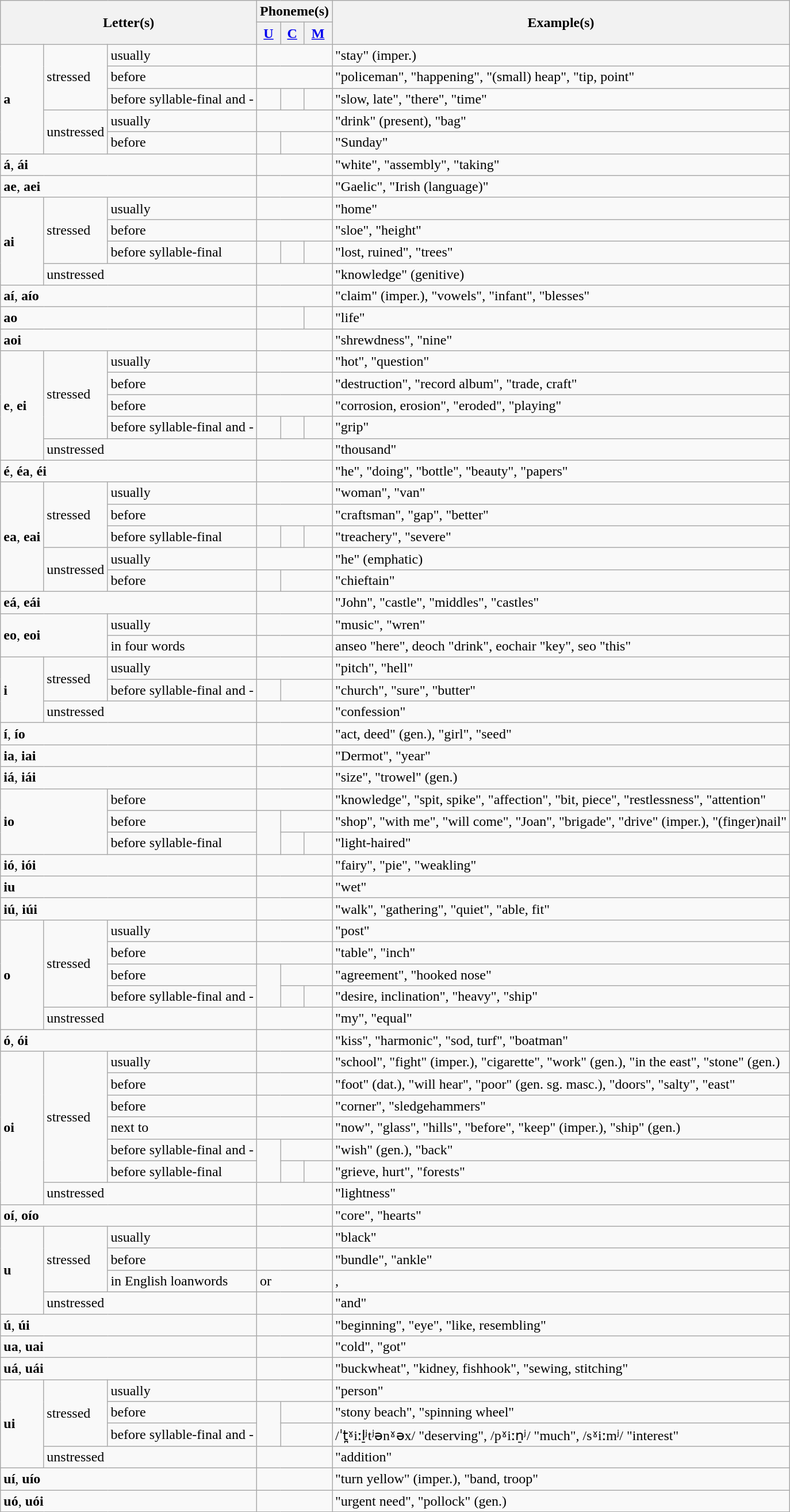<table class="wikitable">
<tr>
<th colspan="3" rowspan="2">Letter(s)</th>
<th colspan="3">Phoneme(s)</th>
<th rowspan="2">Example(s)</th>
</tr>
<tr>
<th><a href='#'>U</a></th>
<th><strong><a href='#'>C</a></strong></th>
<th><a href='#'>M</a></th>
</tr>
<tr>
<td rowspan="5"><strong>a</strong></td>
<td rowspan="3">stressed</td>
<td>usually</td>
<td colspan="3"></td>
<td>  "stay" (imper.)</td>
</tr>
<tr>
<td>before </td>
<td colspan="3"></td>
<td>  "policeman",   "happening",   "(small) heap",   "tip, point"</td>
</tr>
<tr>
<td>before syllable-final  and -</td>
<td></td>
<td></td>
<td></td>
<td>  "slow, late",   "there",   "time"</td>
</tr>
<tr>
<td rowspan="2">unstressed</td>
<td>usually</td>
<td colspan="3"></td>
<td>  "drink" (present),   "bag"</td>
</tr>
<tr>
<td>before </td>
<td></td>
<td colspan="2"></td>
<td>  "Sunday"</td>
</tr>
<tr>
<td colspan="3"><strong>á</strong>, <strong>ái</strong></td>
<td colspan="3"></td>
<td>  "white",   "assembly",   "taking"</td>
</tr>
<tr>
<td colspan="3"><strong>ae</strong>, <strong>aei</strong></td>
<td colspan="3"></td>
<td>  "Gaelic",   "Irish (language)"</td>
</tr>
<tr>
<td rowspan="4"><strong>ai</strong></td>
<td rowspan="3">stressed</td>
<td>usually</td>
<td colspan="3"></td>
<td>  "home"</td>
</tr>
<tr>
<td>before </td>
<td colspan="3"></td>
<td>  "sloe",   "height"</td>
</tr>
<tr>
<td>before syllable-final </td>
<td></td>
<td></td>
<td></td>
<td>  "lost, ruined",   "trees"</td>
</tr>
<tr>
<td colspan="2">unstressed</td>
<td colspan="3"></td>
<td>  "knowledge" (genitive)</td>
</tr>
<tr>
<td colspan="3"><strong>aí</strong>, <strong>aío</strong></td>
<td colspan="3"></td>
<td>  "claim" (imper.),   "vowels",   "infant",   "blesses"</td>
</tr>
<tr>
<td colspan="3"><strong>ao</strong></td>
<td colspan="2"></td>
<td></td>
<td>  "life"</td>
</tr>
<tr>
<td colspan="3"><strong>aoi</strong></td>
<td colspan="3"></td>
<td>  "shrewdness",   "nine"</td>
</tr>
<tr>
<td rowspan="5"><strong>e</strong>, <strong>ei</strong></td>
<td rowspan="4">stressed</td>
<td>usually</td>
<td colspan="3"></td>
<td>  "hot",   "question"</td>
</tr>
<tr>
<td>before </td>
<td colspan="3"></td>
<td>  "destruction",   "record album",   "trade, craft"</td>
</tr>
<tr>
<td>before </td>
<td colspan="3"></td>
<td>  "corrosion, erosion",   "eroded",   "playing"</td>
</tr>
<tr>
<td>before syllable-final  and -</td>
<td></td>
<td></td>
<td></td>
<td>  "grip"</td>
</tr>
<tr>
<td colspan="2">unstressed</td>
<td colspan="3"></td>
<td>  "thousand"</td>
</tr>
<tr>
<td colspan="3"><strong>é</strong>, <strong>éa</strong>, <strong>éi</strong></td>
<td colspan="3"></td>
<td>  "he",   "doing",   "bottle",   "beauty",   "papers"</td>
</tr>
<tr>
<td rowspan="5"><strong>ea</strong>, <strong>eai</strong></td>
<td rowspan="3">stressed</td>
<td>usually</td>
<td colspan="3"></td>
<td>  "woman",   "van"</td>
</tr>
<tr>
<td>before </td>
<td colspan="3"></td>
<td>  "craftsman",   "gap",   "better"</td>
</tr>
<tr>
<td>before syllable-final </td>
<td></td>
<td></td>
<td></td>
<td>  "treachery",   "severe"</td>
</tr>
<tr>
<td rowspan="2">unstressed</td>
<td>usually</td>
<td colspan="3"></td>
<td>  "he" (emphatic)</td>
</tr>
<tr>
<td>before </td>
<td></td>
<td colspan="2"></td>
<td>  "chieftain"</td>
</tr>
<tr>
<td colspan="3"><strong>eá</strong>, <strong>eái</strong></td>
<td colspan="3"></td>
<td>  "John",   "castle",   "middles",   "castles"</td>
</tr>
<tr>
<td colspan="2" rowspan="2"><strong>eo</strong>, <strong>eoi</strong></td>
<td>usually</td>
<td colspan="3"></td>
<td>  "music",   "wren"</td>
</tr>
<tr>
<td>in four words</td>
<td colspan="3"></td>
<td>anseo  "here", deoch  "drink", eochair  "key", seo  "this"</td>
</tr>
<tr>
<td rowspan="3"><strong>i</strong></td>
<td rowspan="2">stressed</td>
<td>usually</td>
<td colspan="3"></td>
<td>  "pitch",   "hell"</td>
</tr>
<tr>
<td>before syllable-final  and -</td>
<td></td>
<td colspan="2"></td>
<td>  "church",   "sure",   "butter"</td>
</tr>
<tr>
<td colspan="2">unstressed</td>
<td colspan="3"></td>
<td>  "confession"</td>
</tr>
<tr>
<td colspan="3"><strong>í</strong>, <strong>ío</strong></td>
<td colspan="3"></td>
<td>  "act, deed" (gen.),   "girl",   "seed"</td>
</tr>
<tr>
<td colspan="3"><strong>ia</strong>, <strong>iai</strong></td>
<td colspan="3"></td>
<td>  "Dermot",   "year"</td>
</tr>
<tr>
<td colspan="3"><strong>iá</strong>, <strong>iái</strong></td>
<td colspan="3"></td>
<td>  "size",   "trowel" (gen.)</td>
</tr>
<tr>
<td colspan="2" rowspan="3"><strong>io</strong></td>
<td>before </td>
<td colspan="3"></td>
<td>  "knowledge",   "spit, spike",   "affection",   "bit, piece",   "restlessness",   "attention"</td>
</tr>
<tr>
<td>before </td>
<td rowspan="2"></td>
<td colspan="2"></td>
<td>  "shop",   "with me",   "will come",   "Joan",   "brigade",   "drive" (imper.),   "(finger)nail"</td>
</tr>
<tr>
<td>before syllable-final </td>
<td></td>
<td></td>
<td>  "light-haired"</td>
</tr>
<tr>
<td colspan="3"><strong>ió</strong>, <strong>iói</strong></td>
<td colspan="3"></td>
<td>  "fairy",   "pie",   "weakling"</td>
</tr>
<tr>
<td colspan="3"><strong>iu</strong></td>
<td colspan="3"></td>
<td>  "wet"</td>
</tr>
<tr>
<td colspan="3"><strong>iú</strong>, <strong>iúi</strong></td>
<td colspan="3"></td>
<td>  "walk",   "gathering",   "quiet",   "able, fit"</td>
</tr>
<tr>
<td rowspan="5"><strong>o</strong></td>
<td rowspan="4">stressed</td>
<td>usually</td>
<td colspan="3"></td>
<td>  "post"</td>
</tr>
<tr>
<td>before </td>
<td colspan="3"></td>
<td>  "table",   "inch"</td>
</tr>
<tr>
<td>before </td>
<td rowspan="2"></td>
<td colspan="2"></td>
<td>  "agreement",   "hooked nose"</td>
</tr>
<tr>
<td>before syllable-final  and -</td>
<td></td>
<td></td>
<td>  "desire, inclination",   "heavy",   "ship"</td>
</tr>
<tr>
<td colspan="2">unstressed</td>
<td colspan="3"></td>
<td>  "my",   "equal"</td>
</tr>
<tr>
<td colspan="3"><strong>ó</strong>, <strong>ói</strong></td>
<td colspan="3"></td>
<td>  "kiss",   "harmonic",   "sod, turf",   "boatman"</td>
</tr>
<tr>
<td rowspan="7"><strong>oi</strong></td>
<td rowspan="6">stressed</td>
<td>usually</td>
<td colspan="3"></td>
<td>  "school",   "fight" (imper.),   "cigarette",   "work" (gen.),   "in the east",   "stone" (gen.)</td>
</tr>
<tr>
<td>before </td>
<td colspan="3"></td>
<td>  "foot" (dat.),   "will hear",   "poor" (gen. sg. masc.),   "doors",   "salty",   "east"</td>
</tr>
<tr>
<td>before </td>
<td colspan="3"></td>
<td>  "corner",   "sledgehammers"</td>
</tr>
<tr>
<td>next to </td>
<td colspan="3"></td>
<td>  "now",   "glass",   "hills",   "before",   "keep" (imper.),   "ship" (gen.)</td>
</tr>
<tr>
<td>before syllable-final  and -</td>
<td rowspan="2"></td>
<td colspan="2"></td>
<td>  "wish" (gen.),   "back"</td>
</tr>
<tr>
<td>before syllable-final </td>
<td></td>
<td></td>
<td>  "grieve, hurt",   "forests"</td>
</tr>
<tr>
<td colspan="2">unstressed</td>
<td colspan="3"></td>
<td>  "lightness"</td>
</tr>
<tr>
<td colspan="3"><strong>oí</strong>, <strong>oío</strong></td>
<td colspan="3"></td>
<td>  "core",   "hearts"</td>
</tr>
<tr>
<td rowspan="4"><strong>u</strong></td>
<td rowspan="3">stressed</td>
<td>usually</td>
<td colspan="3"></td>
<td>  "black"</td>
</tr>
<tr>
<td>before </td>
<td colspan="3"></td>
<td>  "bundle",   "ankle"</td>
</tr>
<tr>
<td>in English loanwords</td>
<td colspan="3"> or </td>
<td> ,  </td>
</tr>
<tr>
<td colspan="2">unstressed</td>
<td colspan="3"></td>
<td>  "and"</td>
</tr>
<tr>
<td colspan="3"><strong>ú</strong>, <strong>úi</strong></td>
<td colspan="3"></td>
<td>  "beginning",   "eye",   "like, resembling"</td>
</tr>
<tr>
<td colspan="3"><strong>ua</strong>, <strong>uai</strong></td>
<td colspan="3"></td>
<td>  "cold",   "got"</td>
</tr>
<tr>
<td colspan="3"><strong>uá</strong>, <strong>uái</strong></td>
<td colspan="3"></td>
<td>  "buckwheat",   "kidney, fishhook",   "sewing, stitching"</td>
</tr>
<tr>
<td rowspan="4"><strong>ui</strong></td>
<td rowspan="3">stressed</td>
<td>usually</td>
<td colspan="3"></td>
<td>  "person"</td>
</tr>
<tr>
<td>before </td>
<td rowspan="2"></td>
<td colspan="2"></td>
<td>  "stony beach",   "spinning wheel"</td>
</tr>
<tr>
<td>before syllable-final  and -</td>
<td colspan="2"></td>
<td> /ˈt̪ˠiːl̠ʲtʲənˠəx/ "deserving",  /pˠiːn̠ʲ/ "much",  /sˠiːmʲ/ "interest"</td>
</tr>
<tr>
<td colspan="2">unstressed</td>
<td colspan="3"></td>
<td>  "addition"</td>
</tr>
<tr>
<td colspan="3"><strong>uí</strong>, <strong>uío</strong></td>
<td colspan="3"></td>
<td>  "turn yellow" (imper.),   "band, troop"</td>
</tr>
<tr>
<td colspan="3"><strong>uó</strong>, <strong>uói</strong></td>
<td colspan="3"></td>
<td>  "urgent need",   "pollock" (gen.)</td>
</tr>
</table>
